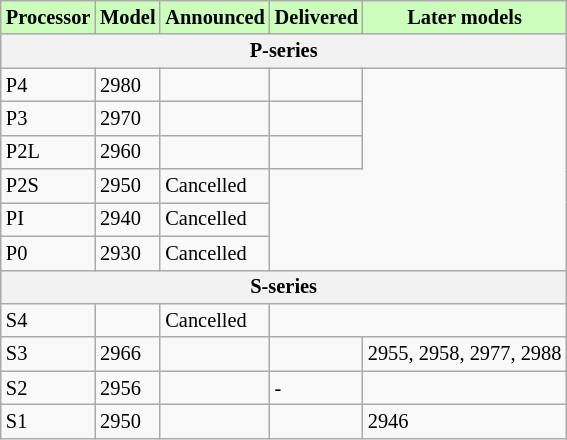<table class="wikitable sortable" style="margin:0 0 10px 20px; float:right; font-size:85%; text-align:left;">
<tr>
<th style="background-color:#cfb">Processor</th>
<th style="background-color:#cfb">Model</th>
<th style="background-color:#cfb">Announced</th>
<th style="background-color:#cfb">Delivered</th>
<th style="background-color:#cfb" class=unsortable>Later models</th>
</tr>
<tr>
<th colspan=5>P-series</th>
</tr>
<tr>
<td>P4</td>
<td>2980</td>
<td></td>
<td></td>
</tr>
<tr>
<td>P3</td>
<td>2970</td>
<td></td>
<td></td>
</tr>
<tr>
<td>P2L</td>
<td>2960</td>
<td></td>
<td></td>
</tr>
<tr>
<td>P2S</td>
<td>2950</td>
<td>Cancelled</td>
</tr>
<tr>
<td>PI</td>
<td>2940</td>
<td>Cancelled</td>
</tr>
<tr>
<td>P0</td>
<td>2930</td>
<td>Cancelled</td>
</tr>
<tr>
<th colspan=5>S-series</th>
</tr>
<tr>
<td>S4</td>
<td></td>
<td>Cancelled</td>
</tr>
<tr>
<td>S3</td>
<td>2966</td>
<td></td>
<td></td>
<td>2955, 2958, 2977, 2988</td>
</tr>
<tr>
<td>S2</td>
<td>2956</td>
<td></td>
<td>-</td>
</tr>
<tr>
<td>S1</td>
<td>2950</td>
<td></td>
<td></td>
<td>2946</td>
</tr>
</table>
